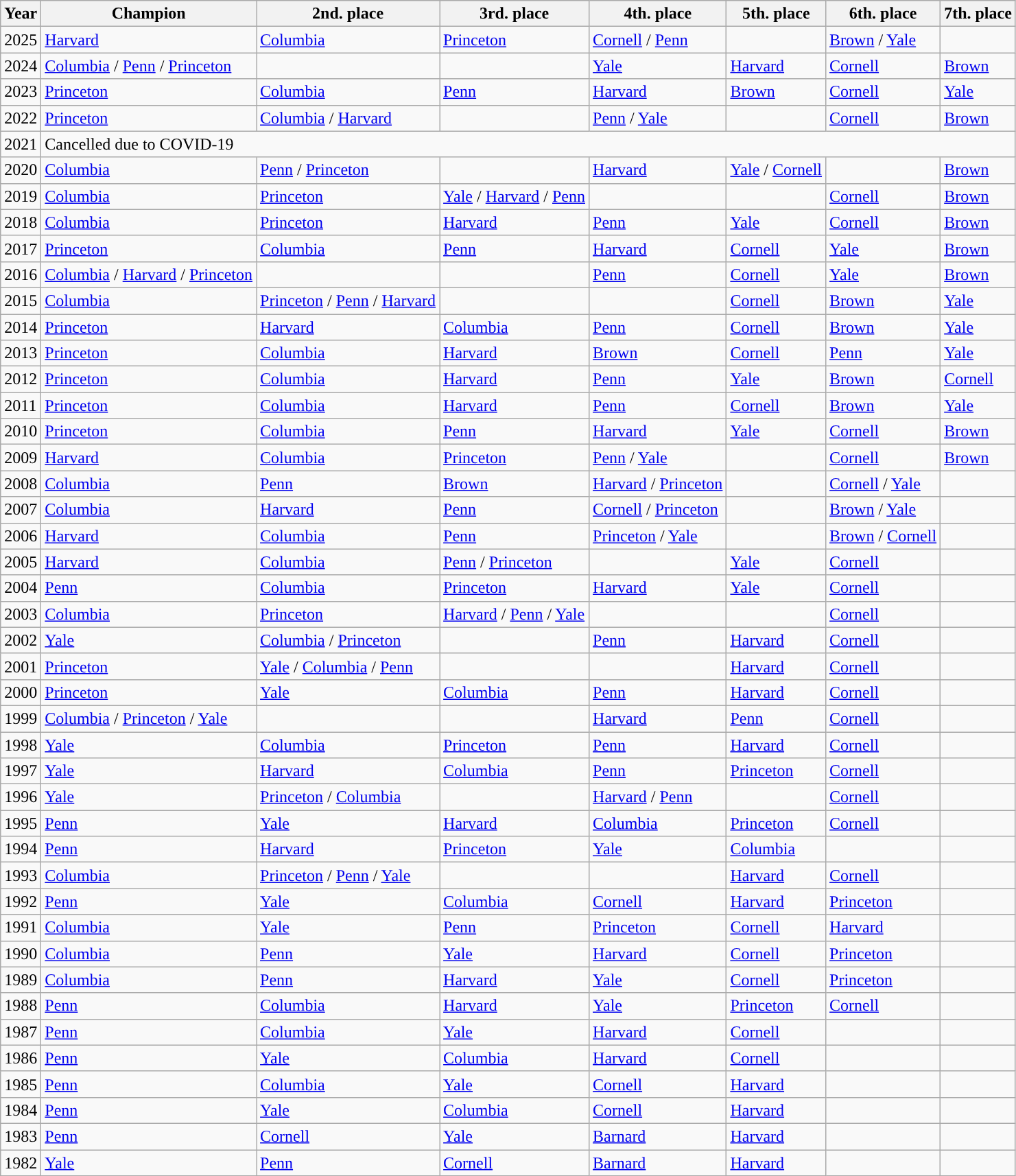<table class="wikitable">
<tr>
<th width=px>Year</th>
<th width=px>Champion</th>
<th width=px>2nd. place</th>
<th width=px>3rd. place</th>
<th width=px>4th. place</th>
<th width=px>5th. place</th>
<th width=px>6th. place</th>
<th width=px>7th. place</th>
</tr>
<tr>
<td>2025</td>
<td><a href='#'>Harvard</a></td>
<td><a href='#'>Columbia</a></td>
<td><a href='#'>Princeton</a></td>
<td><a href='#'>Cornell</a> / <a href='#'>Penn</a></td>
<td></td>
<td><a href='#'>Brown</a> / <a href='#'>Yale</a></td>
</tr>
<tr>
<td>2024</td>
<td><a href='#'>Columbia</a> / <a href='#'>Penn</a> / <a href='#'>Princeton</a></td>
<td></td>
<td></td>
<td><a href='#'>Yale</a></td>
<td><a href='#'>Harvard</a></td>
<td><a href='#'>Cornell</a></td>
<td><a href='#'>Brown</a></td>
</tr>
<tr>
<td>2023</td>
<td><a href='#'>Princeton</a></td>
<td><a href='#'>Columbia</a></td>
<td><a href='#'>Penn</a></td>
<td><a href='#'>Harvard</a></td>
<td><a href='#'>Brown</a></td>
<td><a href='#'>Cornell</a></td>
<td><a href='#'>Yale</a></td>
</tr>
<tr>
<td>2022</td>
<td><a href='#'>Princeton</a></td>
<td><a href='#'>Columbia</a> / <a href='#'>Harvard</a></td>
<td></td>
<td><a href='#'>Penn</a> / <a href='#'>Yale</a></td>
<td></td>
<td><a href='#'>Cornell</a></td>
<td><a href='#'>Brown</a></td>
</tr>
<tr>
<td>2021</td>
<td colspan="7">Cancelled due to COVID-19</td>
</tr>
<tr>
<td>2020</td>
<td><a href='#'>Columbia</a></td>
<td><a href='#'>Penn</a> / <a href='#'>Princeton</a></td>
<td></td>
<td><a href='#'>Harvard</a></td>
<td><a href='#'>Yale</a> / <a href='#'>Cornell</a></td>
<td></td>
<td><a href='#'>Brown</a></td>
</tr>
<tr>
<td>2019</td>
<td><a href='#'>Columbia</a></td>
<td><a href='#'>Princeton</a></td>
<td><a href='#'>Yale</a> / <a href='#'>Harvard</a> / <a href='#'>Penn</a></td>
<td></td>
<td></td>
<td><a href='#'>Cornell</a></td>
<td><a href='#'>Brown</a></td>
</tr>
<tr>
<td>2018</td>
<td><a href='#'>Columbia</a></td>
<td><a href='#'>Princeton</a></td>
<td><a href='#'>Harvard</a></td>
<td><a href='#'>Penn</a></td>
<td><a href='#'>Yale</a></td>
<td><a href='#'>Cornell</a></td>
<td><a href='#'>Brown</a></td>
</tr>
<tr>
<td>2017</td>
<td><a href='#'>Princeton</a></td>
<td><a href='#'>Columbia</a></td>
<td><a href='#'>Penn</a></td>
<td><a href='#'>Harvard</a></td>
<td><a href='#'>Cornell</a></td>
<td><a href='#'>Yale</a></td>
<td><a href='#'>Brown</a></td>
</tr>
<tr>
<td>2016</td>
<td><a href='#'>Columbia</a> / <a href='#'>Harvard</a> / <a href='#'>Princeton</a></td>
<td></td>
<td></td>
<td><a href='#'>Penn</a></td>
<td><a href='#'>Cornell</a></td>
<td><a href='#'>Yale</a></td>
<td><a href='#'>Brown</a></td>
</tr>
<tr>
<td>2015</td>
<td><a href='#'>Columbia</a></td>
<td><a href='#'>Princeton</a> / <a href='#'>Penn</a> / <a href='#'>Harvard</a></td>
<td></td>
<td></td>
<td><a href='#'>Cornell</a></td>
<td><a href='#'>Brown</a></td>
<td><a href='#'>Yale</a></td>
</tr>
<tr>
<td>2014</td>
<td><a href='#'>Princeton</a></td>
<td><a href='#'>Harvard</a></td>
<td><a href='#'>Columbia</a></td>
<td><a href='#'>Penn</a></td>
<td><a href='#'>Cornell</a></td>
<td><a href='#'>Brown</a></td>
<td><a href='#'>Yale</a></td>
</tr>
<tr>
<td>2013</td>
<td><a href='#'>Princeton</a></td>
<td><a href='#'>Columbia</a></td>
<td><a href='#'>Harvard</a></td>
<td><a href='#'>Brown</a></td>
<td><a href='#'>Cornell</a></td>
<td><a href='#'>Penn</a></td>
<td><a href='#'>Yale</a></td>
</tr>
<tr>
<td>2012</td>
<td><a href='#'>Princeton</a></td>
<td><a href='#'>Columbia</a></td>
<td><a href='#'>Harvard</a></td>
<td><a href='#'>Penn</a></td>
<td><a href='#'>Yale</a></td>
<td><a href='#'>Brown</a></td>
<td><a href='#'>Cornell</a></td>
</tr>
<tr>
<td>2011</td>
<td><a href='#'>Princeton</a></td>
<td><a href='#'>Columbia</a></td>
<td><a href='#'>Harvard</a></td>
<td><a href='#'>Penn</a></td>
<td><a href='#'>Cornell</a></td>
<td><a href='#'>Brown</a></td>
<td><a href='#'>Yale</a></td>
</tr>
<tr>
<td>2010</td>
<td><a href='#'>Princeton</a></td>
<td><a href='#'>Columbia</a></td>
<td><a href='#'>Penn</a></td>
<td><a href='#'>Harvard</a></td>
<td><a href='#'>Yale</a></td>
<td><a href='#'>Cornell</a></td>
<td><a href='#'>Brown</a></td>
</tr>
<tr>
<td>2009</td>
<td><a href='#'>Harvard</a></td>
<td><a href='#'>Columbia</a></td>
<td><a href='#'>Princeton</a></td>
<td><a href='#'>Penn</a> / <a href='#'>Yale</a></td>
<td></td>
<td><a href='#'>Cornell</a></td>
<td><a href='#'>Brown</a></td>
</tr>
<tr>
<td>2008</td>
<td><a href='#'>Columbia</a></td>
<td><a href='#'>Penn</a></td>
<td><a href='#'>Brown</a></td>
<td><a href='#'>Harvard</a> / <a href='#'>Princeton</a></td>
<td></td>
<td><a href='#'>Cornell</a> / <a href='#'>Yale</a></td>
<td></td>
</tr>
<tr>
<td>2007</td>
<td><a href='#'>Columbia</a></td>
<td><a href='#'>Harvard</a></td>
<td><a href='#'>Penn</a></td>
<td><a href='#'>Cornell</a> / <a href='#'>Princeton</a></td>
<td></td>
<td><a href='#'>Brown</a> / <a href='#'>Yale</a></td>
<td></td>
</tr>
<tr>
<td>2006</td>
<td><a href='#'>Harvard</a></td>
<td><a href='#'>Columbia</a></td>
<td><a href='#'>Penn</a></td>
<td><a href='#'>Princeton</a> / <a href='#'>Yale</a></td>
<td></td>
<td><a href='#'>Brown</a> / <a href='#'>Cornell</a></td>
<td></td>
</tr>
<tr>
<td>2005</td>
<td><a href='#'>Harvard</a></td>
<td><a href='#'>Columbia</a></td>
<td><a href='#'>Penn</a> / <a href='#'>Princeton</a></td>
<td></td>
<td><a href='#'>Yale</a></td>
<td><a href='#'>Cornell</a></td>
<td></td>
</tr>
<tr>
<td>2004</td>
<td><a href='#'>Penn</a></td>
<td><a href='#'>Columbia</a></td>
<td><a href='#'>Princeton</a></td>
<td><a href='#'>Harvard</a></td>
<td><a href='#'>Yale</a></td>
<td><a href='#'>Cornell</a></td>
<td></td>
</tr>
<tr>
<td>2003</td>
<td><a href='#'>Columbia</a></td>
<td><a href='#'>Princeton</a></td>
<td><a href='#'>Harvard</a> / <a href='#'>Penn</a> / <a href='#'>Yale</a></td>
<td></td>
<td></td>
<td><a href='#'>Cornell</a></td>
<td></td>
</tr>
<tr>
<td>2002</td>
<td><a href='#'>Yale</a></td>
<td><a href='#'>Columbia</a> / <a href='#'>Princeton</a></td>
<td></td>
<td><a href='#'>Penn</a></td>
<td><a href='#'>Harvard</a></td>
<td><a href='#'>Cornell</a></td>
<td></td>
</tr>
<tr>
<td>2001</td>
<td><a href='#'>Princeton</a></td>
<td><a href='#'>Yale</a> / <a href='#'>Columbia</a> / <a href='#'>Penn</a></td>
<td></td>
<td></td>
<td><a href='#'>Harvard</a></td>
<td><a href='#'>Cornell</a></td>
<td></td>
</tr>
<tr>
<td>2000</td>
<td><a href='#'>Princeton</a></td>
<td><a href='#'>Yale</a></td>
<td><a href='#'>Columbia</a></td>
<td><a href='#'>Penn</a></td>
<td><a href='#'>Harvard</a></td>
<td><a href='#'>Cornell</a></td>
<td></td>
</tr>
<tr>
<td>1999</td>
<td><a href='#'>Columbia</a> / <a href='#'>Princeton</a> / <a href='#'>Yale</a></td>
<td></td>
<td></td>
<td><a href='#'>Harvard</a></td>
<td><a href='#'>Penn</a></td>
<td><a href='#'>Cornell</a></td>
<td></td>
</tr>
<tr>
<td>1998</td>
<td><a href='#'>Yale</a></td>
<td><a href='#'>Columbia</a></td>
<td><a href='#'>Princeton</a></td>
<td><a href='#'>Penn</a></td>
<td><a href='#'>Harvard</a></td>
<td><a href='#'>Cornell</a></td>
<td></td>
</tr>
<tr>
<td>1997</td>
<td><a href='#'>Yale</a></td>
<td><a href='#'>Harvard</a></td>
<td><a href='#'>Columbia</a></td>
<td><a href='#'>Penn</a></td>
<td><a href='#'>Princeton</a></td>
<td><a href='#'>Cornell</a></td>
<td></td>
</tr>
<tr>
<td>1996</td>
<td><a href='#'>Yale</a></td>
<td><a href='#'>Princeton</a> / <a href='#'>Columbia</a></td>
<td></td>
<td><a href='#'>Harvard</a> / <a href='#'>Penn</a></td>
<td></td>
<td><a href='#'>Cornell</a></td>
<td></td>
</tr>
<tr>
<td>1995</td>
<td><a href='#'>Penn</a></td>
<td><a href='#'>Yale</a></td>
<td><a href='#'>Harvard</a></td>
<td><a href='#'>Columbia</a></td>
<td><a href='#'>Princeton</a></td>
<td><a href='#'>Cornell</a></td>
<td></td>
</tr>
<tr>
<td>1994</td>
<td><a href='#'>Penn</a></td>
<td><a href='#'>Harvard</a></td>
<td><a href='#'>Princeton</a></td>
<td><a href='#'>Yale</a></td>
<td><a href='#'>Columbia</a></td>
<td></td>
<td></td>
</tr>
<tr>
<td>1993</td>
<td><a href='#'>Columbia</a></td>
<td><a href='#'>Princeton</a> / <a href='#'>Penn</a> / <a href='#'>Yale</a></td>
<td></td>
<td></td>
<td><a href='#'>Harvard</a></td>
<td><a href='#'>Cornell</a></td>
<td></td>
</tr>
<tr>
<td>1992</td>
<td><a href='#'>Penn</a></td>
<td><a href='#'>Yale</a></td>
<td><a href='#'>Columbia</a></td>
<td><a href='#'>Cornell</a></td>
<td><a href='#'>Harvard</a></td>
<td><a href='#'>Princeton</a></td>
<td></td>
</tr>
<tr>
<td>1991</td>
<td><a href='#'>Columbia</a></td>
<td><a href='#'>Yale</a></td>
<td><a href='#'>Penn</a></td>
<td><a href='#'>Princeton</a></td>
<td><a href='#'>Cornell</a></td>
<td><a href='#'>Harvard</a></td>
<td></td>
</tr>
<tr>
<td>1990</td>
<td><a href='#'>Columbia</a></td>
<td><a href='#'>Penn</a></td>
<td><a href='#'>Yale</a></td>
<td><a href='#'>Harvard</a></td>
<td><a href='#'>Cornell</a></td>
<td><a href='#'>Princeton</a></td>
<td></td>
</tr>
<tr>
<td>1989</td>
<td><a href='#'>Columbia</a></td>
<td><a href='#'>Penn</a></td>
<td><a href='#'>Harvard</a></td>
<td><a href='#'>Yale</a></td>
<td><a href='#'>Cornell</a></td>
<td><a href='#'>Princeton</a></td>
<td></td>
</tr>
<tr>
<td>1988</td>
<td><a href='#'>Penn</a></td>
<td><a href='#'>Columbia</a></td>
<td><a href='#'>Harvard</a></td>
<td><a href='#'>Yale</a></td>
<td><a href='#'>Princeton</a></td>
<td><a href='#'>Cornell</a></td>
<td></td>
</tr>
<tr>
<td>1987</td>
<td><a href='#'>Penn</a></td>
<td><a href='#'>Columbia</a></td>
<td><a href='#'>Yale</a></td>
<td><a href='#'>Harvard</a></td>
<td><a href='#'>Cornell</a></td>
<td></td>
<td></td>
</tr>
<tr>
<td>1986</td>
<td><a href='#'>Penn</a></td>
<td><a href='#'>Yale</a></td>
<td><a href='#'>Columbia</a></td>
<td><a href='#'>Harvard</a></td>
<td><a href='#'>Cornell</a></td>
<td></td>
<td></td>
</tr>
<tr>
<td>1985</td>
<td><a href='#'>Penn</a></td>
<td><a href='#'>Columbia</a></td>
<td><a href='#'>Yale</a></td>
<td><a href='#'>Cornell</a></td>
<td><a href='#'>Harvard</a></td>
<td></td>
<td></td>
</tr>
<tr>
<td>1984</td>
<td><a href='#'>Penn</a></td>
<td><a href='#'>Yale</a></td>
<td><a href='#'>Columbia</a></td>
<td><a href='#'>Cornell</a></td>
<td><a href='#'>Harvard</a></td>
<td></td>
<td></td>
</tr>
<tr>
<td>1983</td>
<td><a href='#'>Penn</a></td>
<td><a href='#'>Cornell</a></td>
<td><a href='#'>Yale</a></td>
<td><a href='#'>Barnard</a></td>
<td><a href='#'>Harvard</a></td>
<td></td>
<td></td>
</tr>
<tr>
<td>1982</td>
<td><a href='#'>Yale</a></td>
<td><a href='#'>Penn</a></td>
<td><a href='#'>Cornell</a></td>
<td><a href='#'>Barnard</a></td>
<td><a href='#'>Harvard</a></td>
<td></td>
<td></td>
</tr>
</table>
